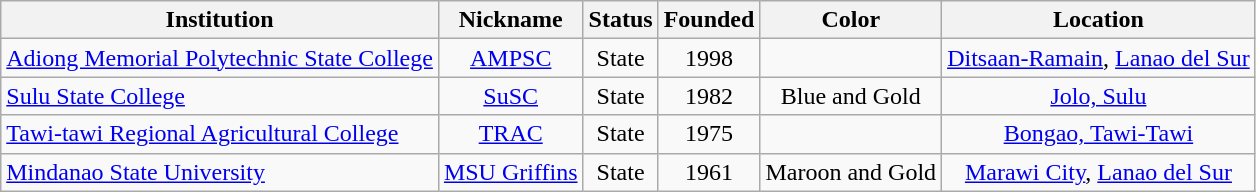<table class="wikitable sortable">
<tr>
<th>Institution</th>
<th>Nickname</th>
<th>Status</th>
<th>Founded</th>
<th>Color</th>
<th>Location</th>
</tr>
<tr>
<td><a href='#'>Adiong Memorial Polytechnic State College</a></td>
<td align="center"><a href='#'>AMPSC</a></td>
<td align="center">State</td>
<td align="center">1998</td>
<td align="center"></td>
<td align="center"><a href='#'>Ditsaan-Ramain</a>, <a href='#'>Lanao del Sur</a></td>
</tr>
<tr>
<td><a href='#'>Sulu State College</a></td>
<td align="center"><a href='#'>SuSC</a></td>
<td align="center">State</td>
<td align="center">1982</td>
<td align="center">Blue and Gold</td>
<td align="center"><a href='#'>Jolo, Sulu</a></td>
</tr>
<tr>
<td><a href='#'>Tawi-tawi Regional Agricultural College</a></td>
<td align="center"><a href='#'>TRAC</a></td>
<td align="center">State</td>
<td align="center">1975</td>
<td align="center"></td>
<td align="center"><a href='#'>Bongao, Tawi-Tawi</a></td>
</tr>
<tr>
<td><a href='#'>Mindanao State University</a></td>
<td align="center"><a href='#'>MSU Griffins</a></td>
<td align="center">State</td>
<td align="center">1961</td>
<td align="center">Maroon and Gold</td>
<td align="center"><a href='#'>Marawi City</a>, <a href='#'>Lanao del Sur</a></td>
</tr>
</table>
